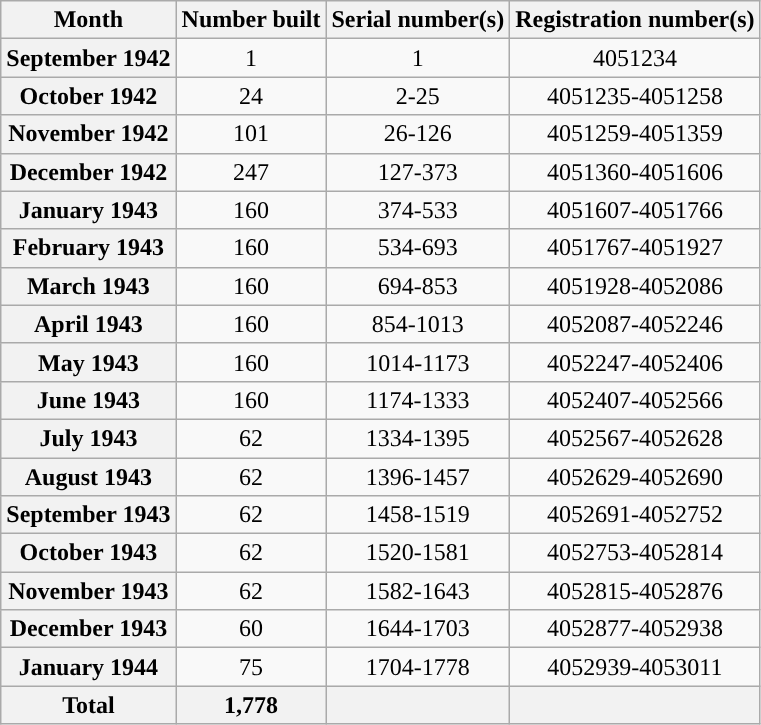<table class="wikitable">
<tr style="vertical-align:top; text-align:center;">
<th>Month</th>
<th>Number built</th>
<th>Serial number(s)</th>
<th>Registration number(s)</th>
</tr>
<tr style="vertical-align:top; text-align:center;">
<th>September 1942</th>
<td>1</td>
<td>1</td>
<td>4051234</td>
</tr>
<tr style="vertical-align:top; text-align:center;">
<th>October 1942</th>
<td>24</td>
<td>2-25</td>
<td>4051235-4051258</td>
</tr>
<tr style="vertical-align:top; text-align:center;">
<th>November 1942</th>
<td>101</td>
<td>26-126</td>
<td>4051259-4051359</td>
</tr>
<tr style="vertical-align:top; text-align:center;">
<th>December 1942</th>
<td>247</td>
<td>127-373</td>
<td>4051360-4051606</td>
</tr>
<tr style="vertical-align:top; text-align:center;">
<th>January 1943</th>
<td>160</td>
<td>374-533</td>
<td>4051607-4051766</td>
</tr>
<tr style="vertical-align:top; text-align:center;">
<th>February 1943</th>
<td>160</td>
<td>534-693</td>
<td>4051767-4051927</td>
</tr>
<tr style="vertical-align:top; text-align:center;">
<th>March 1943</th>
<td>160</td>
<td>694-853</td>
<td>4051928-4052086</td>
</tr>
<tr style="vertical-align:top; text-align:center;">
<th>April 1943</th>
<td>160</td>
<td>854-1013</td>
<td>4052087-4052246</td>
</tr>
<tr style="vertical-align:top; text-align:center;">
<th>May 1943</th>
<td>160</td>
<td>1014-1173</td>
<td>4052247-4052406</td>
</tr>
<tr style="vertical-align:top; text-align:center;">
<th>June 1943</th>
<td>160</td>
<td>1174-1333</td>
<td>4052407-4052566</td>
</tr>
<tr style="vertical-align:top; text-align:center;">
<th>July 1943</th>
<td>62</td>
<td>1334-1395</td>
<td>4052567-4052628</td>
</tr>
<tr style="vertical-align:top; text-align:center;">
<th>August 1943</th>
<td>62</td>
<td>1396-1457</td>
<td>4052629-4052690</td>
</tr>
<tr style="vertical-align:top; text-align:center;">
<th>September 1943</th>
<td>62</td>
<td>1458-1519</td>
<td>4052691-4052752</td>
</tr>
<tr style="vertical-align:top; text-align:center;">
<th>October 1943</th>
<td>62</td>
<td>1520-1581</td>
<td>4052753-4052814</td>
</tr>
<tr style="vertical-align:top; text-align:center;">
<th>November 1943</th>
<td>62</td>
<td>1582-1643</td>
<td>4052815-4052876</td>
</tr>
<tr style="vertical-align:top; text-align:center;">
<th>December 1943</th>
<td>60</td>
<td>1644-1703</td>
<td>4052877-4052938</td>
</tr>
<tr style="vertical-align:top; text-align:center;">
<th>January 1944</th>
<td>75</td>
<td>1704-1778</td>
<td>4052939-4053011</td>
</tr>
<tr style="vertical-align:top; text-align:center;">
<th>Total</th>
<th>1,778</th>
<th></th>
<th></th>
</tr>
</table>
